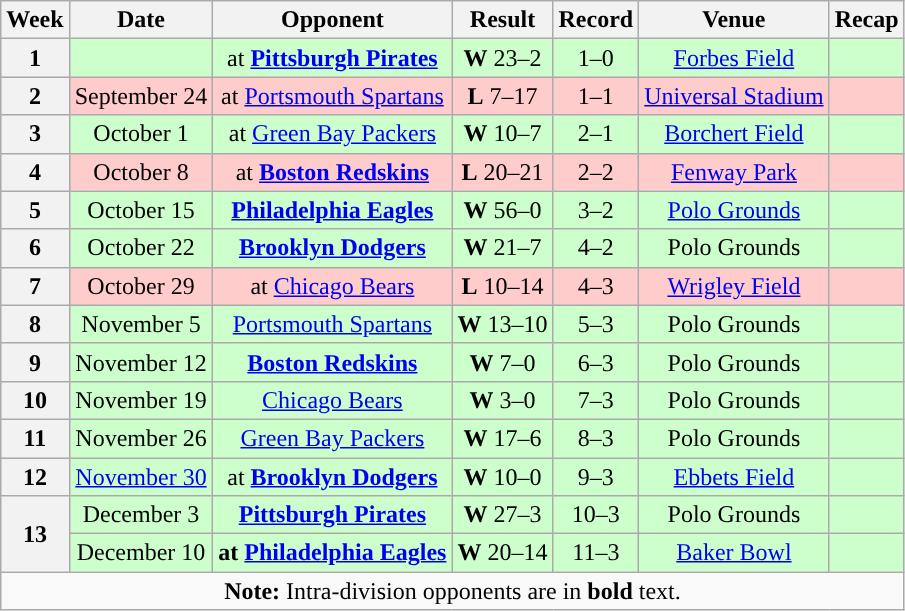<table class="wikitable" style="text-align:center">
<tr>
<th>Week</th>
<th>Date</th>
<th>Opponent</th>
<th>Result</th>
<th>Record</th>
<th>Venue</th>
<th>Recap</th>
</tr>
<tr style="background:#cfc">
<th>1</th>
<td></td>
<td>at <strong><a href='#'>Pittsburgh Pirates</a></strong></td>
<td><strong>W</strong> 23–2</td>
<td>1–0</td>
<td><a href='#'>Forbes Field</a></td>
<td></td>
</tr>
<tr style="background:#fcc">
<th>2</th>
<td>September 24</td>
<td>at <a href='#'>Portsmouth Spartans</a></td>
<td><strong>L</strong> 7–17</td>
<td>1–1</td>
<td><a href='#'>Universal Stadium</a></td>
<td></td>
</tr>
<tr style="background:#cfc">
<th>3</th>
<td>October 1</td>
<td>at <a href='#'>Green Bay Packers</a></td>
<td><strong>W</strong> 10–7</td>
<td>2–1</td>
<td><a href='#'>Borchert Field</a></td>
<td></td>
</tr>
<tr style="background:#fcc">
<th>4</th>
<td>October 8</td>
<td>at <strong><a href='#'>Boston Redskins</a></strong></td>
<td><strong>L</strong> 20–21</td>
<td>2–2</td>
<td><a href='#'>Fenway Park</a></td>
<td></td>
</tr>
<tr style="background:#cfc">
<th>5</th>
<td>October 15</td>
<td><strong><a href='#'>Philadelphia Eagles</a></strong></td>
<td><strong>W</strong> 56–0</td>
<td>3–2</td>
<td><a href='#'>Polo Grounds</a></td>
<td></td>
</tr>
<tr style="background:#cfc">
<th>6</th>
<td>October 22</td>
<td><strong><a href='#'>Brooklyn Dodgers</a></strong></td>
<td><strong>W</strong> 21–7</td>
<td>4–2</td>
<td>Polo Grounds</td>
<td></td>
</tr>
<tr style="background:#fcc">
<th>7</th>
<td>October 29</td>
<td>at <a href='#'>Chicago Bears</a></td>
<td><strong>L</strong> 10–14</td>
<td>4–3</td>
<td><a href='#'>Wrigley Field</a></td>
<td></td>
</tr>
<tr style="background:#cfc">
<th>8</th>
<td>November 5</td>
<td><a href='#'>Portsmouth Spartans</a></td>
<td><strong>W</strong> 13–10</td>
<td>5–3</td>
<td>Polo Grounds</td>
<td></td>
</tr>
<tr style="background:#cfc">
<th>9</th>
<td>November 12</td>
<td><strong><a href='#'>Boston Redskins</a></strong></td>
<td><strong>W</strong> 7–0</td>
<td>6–3</td>
<td>Polo Grounds</td>
<td></td>
</tr>
<tr style="background:#cfc">
<th>10</th>
<td>November 19</td>
<td><a href='#'>Chicago Bears</a></td>
<td><strong>W</strong> 3–0</td>
<td>7–3</td>
<td>Polo Grounds</td>
<td></td>
</tr>
<tr style="background:#cfc">
<th>11</th>
<td>November 26</td>
<td><a href='#'>Green Bay Packers</a></td>
<td><strong>W</strong> 17–6</td>
<td>8–3</td>
<td>Polo Grounds</td>
<td></td>
</tr>
<tr style="background:#cfc">
<th>12</th>
<td><a href='#'>November 30</a></td>
<td>at <strong><a href='#'>Brooklyn Dodgers</a></strong></td>
<td><strong>W</strong> 10–0</td>
<td>9–3</td>
<td><a href='#'>Ebbets Field</a></td>
<td></td>
</tr>
<tr style="background:#cfc">
<th rowspan="2">13</th>
<td>December 3</td>
<td><strong><a href='#'>Pittsburgh Pirates</a></strong></td>
<td><strong>W</strong> 27–3</td>
<td>10–3</td>
<td>Polo Grounds</td>
<td></td>
</tr>
<tr style="background:#cfc">
<td>December 10</td>
<td><strong>at <a href='#'>Philadelphia Eagles</a></strong></td>
<td><strong>W</strong> 20–14</td>
<td>11–3</td>
<td><a href='#'>Baker Bowl</a></td>
<td></td>
</tr>
<tr>
<td colspan="8"><strong>Note:</strong> Intra-division opponents are in <strong>bold</strong> text.</td>
</tr>
</table>
